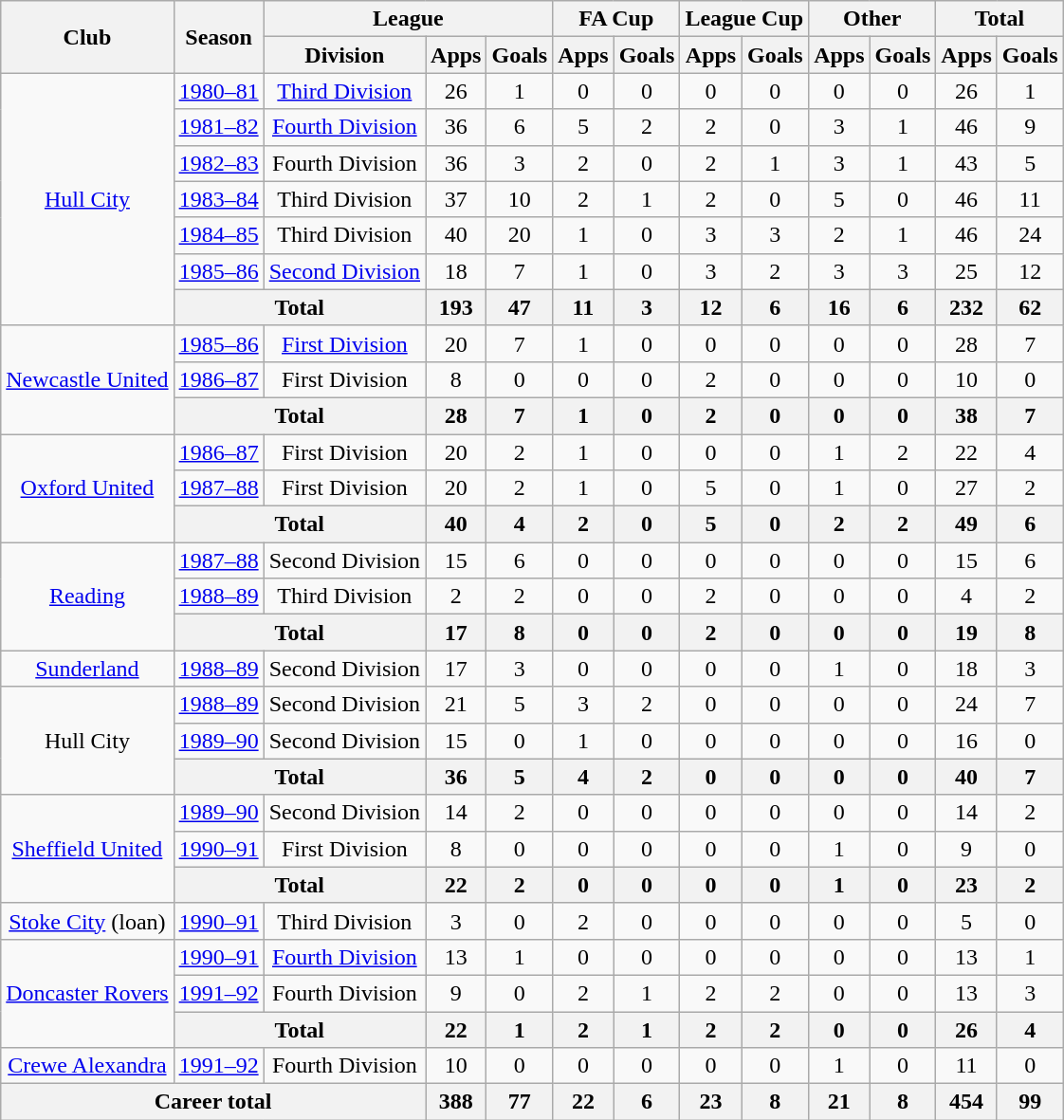<table class="wikitable" style="text-align:center">
<tr>
<th rowspan="2">Club</th>
<th rowspan="2">Season</th>
<th colspan="3">League</th>
<th colspan="2">FA Cup</th>
<th colspan="2">League Cup</th>
<th colspan="2">Other</th>
<th colspan="2">Total</th>
</tr>
<tr>
<th>Division</th>
<th>Apps</th>
<th>Goals</th>
<th>Apps</th>
<th>Goals</th>
<th>Apps</th>
<th>Goals</th>
<th>Apps</th>
<th>Goals</th>
<th>Apps</th>
<th>Goals</th>
</tr>
<tr>
<td rowspan="7"><a href='#'>Hull City</a></td>
<td><a href='#'>1980–81</a></td>
<td><a href='#'>Third Division</a></td>
<td>26</td>
<td>1</td>
<td>0</td>
<td>0</td>
<td>0</td>
<td>0</td>
<td>0</td>
<td>0</td>
<td>26</td>
<td>1</td>
</tr>
<tr>
<td><a href='#'>1981–82</a></td>
<td><a href='#'>Fourth Division</a></td>
<td>36</td>
<td>6</td>
<td>5</td>
<td>2</td>
<td>2</td>
<td>0</td>
<td>3</td>
<td>1</td>
<td>46</td>
<td>9</td>
</tr>
<tr>
<td><a href='#'>1982–83</a></td>
<td>Fourth Division</td>
<td>36</td>
<td>3</td>
<td>2</td>
<td>0</td>
<td>2</td>
<td>1</td>
<td>3</td>
<td>1</td>
<td>43</td>
<td>5</td>
</tr>
<tr>
<td><a href='#'>1983–84</a></td>
<td>Third Division</td>
<td>37</td>
<td>10</td>
<td>2</td>
<td>1</td>
<td>2</td>
<td>0</td>
<td>5</td>
<td>0</td>
<td>46</td>
<td>11</td>
</tr>
<tr>
<td><a href='#'>1984–85</a></td>
<td>Third Division</td>
<td>40</td>
<td>20</td>
<td>1</td>
<td>0</td>
<td>3</td>
<td>3</td>
<td>2</td>
<td>1</td>
<td>46</td>
<td>24</td>
</tr>
<tr>
<td><a href='#'>1985–86</a></td>
<td><a href='#'>Second Division</a></td>
<td>18</td>
<td>7</td>
<td>1</td>
<td>0</td>
<td>3</td>
<td>2</td>
<td>3</td>
<td>3</td>
<td>25</td>
<td>12</td>
</tr>
<tr>
<th colspan="2">Total</th>
<th>193</th>
<th>47</th>
<th>11</th>
<th>3</th>
<th>12</th>
<th>6</th>
<th>16</th>
<th>6</th>
<th>232</th>
<th>62</th>
</tr>
<tr>
<td rowspan="3"><a href='#'>Newcastle United</a></td>
<td><a href='#'>1985–86</a></td>
<td><a href='#'>First Division</a></td>
<td>20</td>
<td>7</td>
<td>1</td>
<td>0</td>
<td>0</td>
<td>0</td>
<td>0</td>
<td>0</td>
<td>28</td>
<td>7</td>
</tr>
<tr>
<td><a href='#'>1986–87</a></td>
<td>First Division</td>
<td>8</td>
<td>0</td>
<td>0</td>
<td>0</td>
<td>2</td>
<td>0</td>
<td>0</td>
<td>0</td>
<td>10</td>
<td>0</td>
</tr>
<tr>
<th colspan="2">Total</th>
<th>28</th>
<th>7</th>
<th>1</th>
<th>0</th>
<th>2</th>
<th>0</th>
<th>0</th>
<th>0</th>
<th>38</th>
<th>7</th>
</tr>
<tr>
<td rowspan="3"><a href='#'>Oxford United</a></td>
<td><a href='#'>1986–87</a></td>
<td>First Division</td>
<td>20</td>
<td>2</td>
<td>1</td>
<td>0</td>
<td>0</td>
<td>0</td>
<td>1</td>
<td>2</td>
<td>22</td>
<td>4</td>
</tr>
<tr>
<td><a href='#'>1987–88</a></td>
<td>First Division</td>
<td>20</td>
<td>2</td>
<td>1</td>
<td>0</td>
<td>5</td>
<td>0</td>
<td>1</td>
<td>0</td>
<td>27</td>
<td>2</td>
</tr>
<tr>
<th colspan="2">Total</th>
<th>40</th>
<th>4</th>
<th>2</th>
<th>0</th>
<th>5</th>
<th>0</th>
<th>2</th>
<th>2</th>
<th>49</th>
<th>6</th>
</tr>
<tr>
<td rowspan="3"><a href='#'>Reading</a></td>
<td><a href='#'>1987–88</a></td>
<td>Second Division</td>
<td>15</td>
<td>6</td>
<td>0</td>
<td>0</td>
<td>0</td>
<td>0</td>
<td>0</td>
<td>0</td>
<td>15</td>
<td>6</td>
</tr>
<tr>
<td><a href='#'>1988–89</a></td>
<td>Third Division</td>
<td>2</td>
<td>2</td>
<td>0</td>
<td>0</td>
<td>2</td>
<td>0</td>
<td>0</td>
<td>0</td>
<td>4</td>
<td>2</td>
</tr>
<tr>
<th colspan="2">Total</th>
<th>17</th>
<th>8</th>
<th>0</th>
<th>0</th>
<th>2</th>
<th>0</th>
<th>0</th>
<th>0</th>
<th>19</th>
<th>8</th>
</tr>
<tr>
<td><a href='#'>Sunderland</a></td>
<td><a href='#'>1988–89</a></td>
<td>Second Division</td>
<td>17</td>
<td>3</td>
<td>0</td>
<td>0</td>
<td>0</td>
<td>0</td>
<td>1</td>
<td>0</td>
<td>18</td>
<td>3</td>
</tr>
<tr>
<td rowspan="3">Hull City</td>
<td><a href='#'>1988–89</a></td>
<td>Second Division</td>
<td>21</td>
<td>5</td>
<td>3</td>
<td>2</td>
<td>0</td>
<td>0</td>
<td>0</td>
<td>0</td>
<td>24</td>
<td>7</td>
</tr>
<tr>
<td><a href='#'>1989–90</a></td>
<td>Second Division</td>
<td>15</td>
<td>0</td>
<td>1</td>
<td>0</td>
<td>0</td>
<td>0</td>
<td>0</td>
<td>0</td>
<td>16</td>
<td>0</td>
</tr>
<tr>
<th colspan="2">Total</th>
<th>36</th>
<th>5</th>
<th>4</th>
<th>2</th>
<th>0</th>
<th>0</th>
<th>0</th>
<th>0</th>
<th>40</th>
<th>7</th>
</tr>
<tr>
<td rowspan="3"><a href='#'>Sheffield United</a></td>
<td><a href='#'>1989–90</a></td>
<td>Second Division</td>
<td>14</td>
<td>2</td>
<td>0</td>
<td>0</td>
<td>0</td>
<td>0</td>
<td>0</td>
<td>0</td>
<td>14</td>
<td>2</td>
</tr>
<tr>
<td><a href='#'>1990–91</a></td>
<td>First Division</td>
<td>8</td>
<td>0</td>
<td>0</td>
<td>0</td>
<td>0</td>
<td>0</td>
<td>1</td>
<td>0</td>
<td>9</td>
<td>0</td>
</tr>
<tr>
<th colspan="2">Total</th>
<th>22</th>
<th>2</th>
<th>0</th>
<th>0</th>
<th>0</th>
<th>0</th>
<th>1</th>
<th>0</th>
<th>23</th>
<th>2</th>
</tr>
<tr>
<td><a href='#'>Stoke City</a> (loan)</td>
<td><a href='#'>1990–91</a></td>
<td>Third Division</td>
<td>3</td>
<td>0</td>
<td>2</td>
<td>0</td>
<td>0</td>
<td>0</td>
<td>0</td>
<td>0</td>
<td>5</td>
<td>0</td>
</tr>
<tr>
<td rowspan="3"><a href='#'>Doncaster Rovers</a></td>
<td><a href='#'>1990–91</a></td>
<td><a href='#'>Fourth Division</a></td>
<td>13</td>
<td>1</td>
<td>0</td>
<td>0</td>
<td>0</td>
<td>0</td>
<td>0</td>
<td>0</td>
<td>13</td>
<td>1</td>
</tr>
<tr>
<td><a href='#'>1991–92</a></td>
<td>Fourth Division</td>
<td>9</td>
<td>0</td>
<td>2</td>
<td>1</td>
<td>2</td>
<td>2</td>
<td>0</td>
<td>0</td>
<td>13</td>
<td>3</td>
</tr>
<tr>
<th colspan="2">Total</th>
<th>22</th>
<th>1</th>
<th>2</th>
<th>1</th>
<th>2</th>
<th>2</th>
<th>0</th>
<th>0</th>
<th>26</th>
<th>4</th>
</tr>
<tr>
<td><a href='#'>Crewe Alexandra</a></td>
<td><a href='#'>1991–92</a></td>
<td>Fourth Division</td>
<td>10</td>
<td>0</td>
<td>0</td>
<td>0</td>
<td>0</td>
<td>0</td>
<td>1</td>
<td>0</td>
<td>11</td>
<td>0</td>
</tr>
<tr>
<th colspan="3">Career total</th>
<th>388</th>
<th>77</th>
<th>22</th>
<th>6</th>
<th>23</th>
<th>8</th>
<th>21</th>
<th>8</th>
<th>454</th>
<th>99</th>
</tr>
</table>
